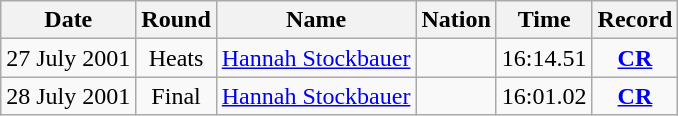<table class="wikitable" style="text-align:center">
<tr>
<th>Date</th>
<th>Round</th>
<th>Name</th>
<th>Nation</th>
<th>Time</th>
<th>Record</th>
</tr>
<tr>
<td>27 July 2001</td>
<td>Heats</td>
<td align="left"><a href='#'>Hannah Stockbauer</a></td>
<td align="left"></td>
<td>16:14.51</td>
<td><strong><a href='#'>CR</a></strong></td>
</tr>
<tr>
<td>28 July 2001</td>
<td>Final</td>
<td align="left"><a href='#'>Hannah Stockbauer</a></td>
<td align="left"></td>
<td>16:01.02</td>
<td><strong><a href='#'>CR</a></strong></td>
</tr>
</table>
